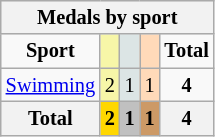<table class="wikitable" style="font-size:85%; text-align:center;">
<tr style="background:#efefef;">
<th colspan=5><strong>Medals by sport</strong></th>
</tr>
<tr>
<td><strong>Sport</strong></td>
<td style="background:#f7f6a8;"></td>
<td style="background:#dce5e5;"></td>
<td style="background:#ffdab9;"></td>
<td><strong>Total</strong></td>
</tr>
<tr>
<td><a href='#'>Swimming</a></td>
<td style="background:#F7F6A8;">2</td>
<td style="background:#DCE5E5;">1</td>
<td style="background:#FFDAB9;">1</td>
<td><strong>4</strong></td>
</tr>
<tr>
<th>Total</th>
<th style="background:gold;"  >2</th>
<th style="background:silver;">1</th>
<th style="background:#c96;"  >1</th>
<th>4</th>
</tr>
</table>
